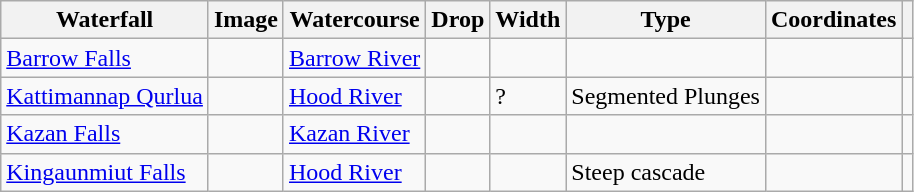<table class="wikitable sortable">
<tr>
<th>Waterfall</th>
<th class=unsortable>Image</th>
<th>Watercourse</th>
<th>Drop</th>
<th>Width</th>
<th>Type</th>
<th>Coordinates</th>
<th class=unsortable></th>
</tr>
<tr>
<td><a href='#'>Barrow Falls</a></td>
<td></td>
<td><a href='#'>Barrow River</a></td>
<td></td>
<td></td>
<td></td>
<td></td>
<td></td>
</tr>
<tr>
<td><a href='#'>Kattimannap Qurlua</a></td>
<td></td>
<td><a href='#'>Hood River</a></td>
<td></td>
<td>?</td>
<td>Segmented Plunges</td>
<td></td>
<td></td>
</tr>
<tr>
<td><a href='#'>Kazan Falls</a></td>
<td></td>
<td><a href='#'>Kazan River</a></td>
<td></td>
<td></td>
<td></td>
<td></td>
<td></td>
</tr>
<tr>
<td><a href='#'>Kingaunmiut Falls</a></td>
<td></td>
<td><a href='#'>Hood River</a></td>
<td></td>
<td></td>
<td>Steep cascade</td>
<td></td>
<td></td>
</tr>
</table>
